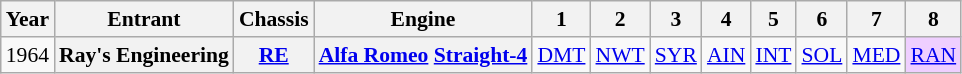<table class="wikitable" style="text-align:center; font-size:90%">
<tr>
<th>Year</th>
<th>Entrant</th>
<th>Chassis</th>
<th>Engine</th>
<th>1</th>
<th>2</th>
<th>3</th>
<th>4</th>
<th>5</th>
<th>6</th>
<th>7</th>
<th>8</th>
</tr>
<tr>
<td>1964</td>
<th>Ray's Engineering</th>
<th><a href='#'>RE</a></th>
<th><a href='#'>Alfa Romeo</a> <a href='#'>Straight-4</a></th>
<td><a href='#'>DMT</a></td>
<td><a href='#'>NWT</a></td>
<td><a href='#'>SYR</a></td>
<td><a href='#'>AIN</a></td>
<td><a href='#'>INT</a></td>
<td><a href='#'>SOL</a></td>
<td><a href='#'>MED</a></td>
<td style="background:#EFCFFF;"><a href='#'>RAN</a><br></td>
</tr>
</table>
